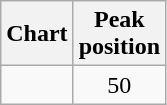<table class="wikitable">
<tr>
<th>Chart</th>
<th>Peak<br>position</th>
</tr>
<tr>
<td></td>
<td align="center">50</td>
</tr>
</table>
